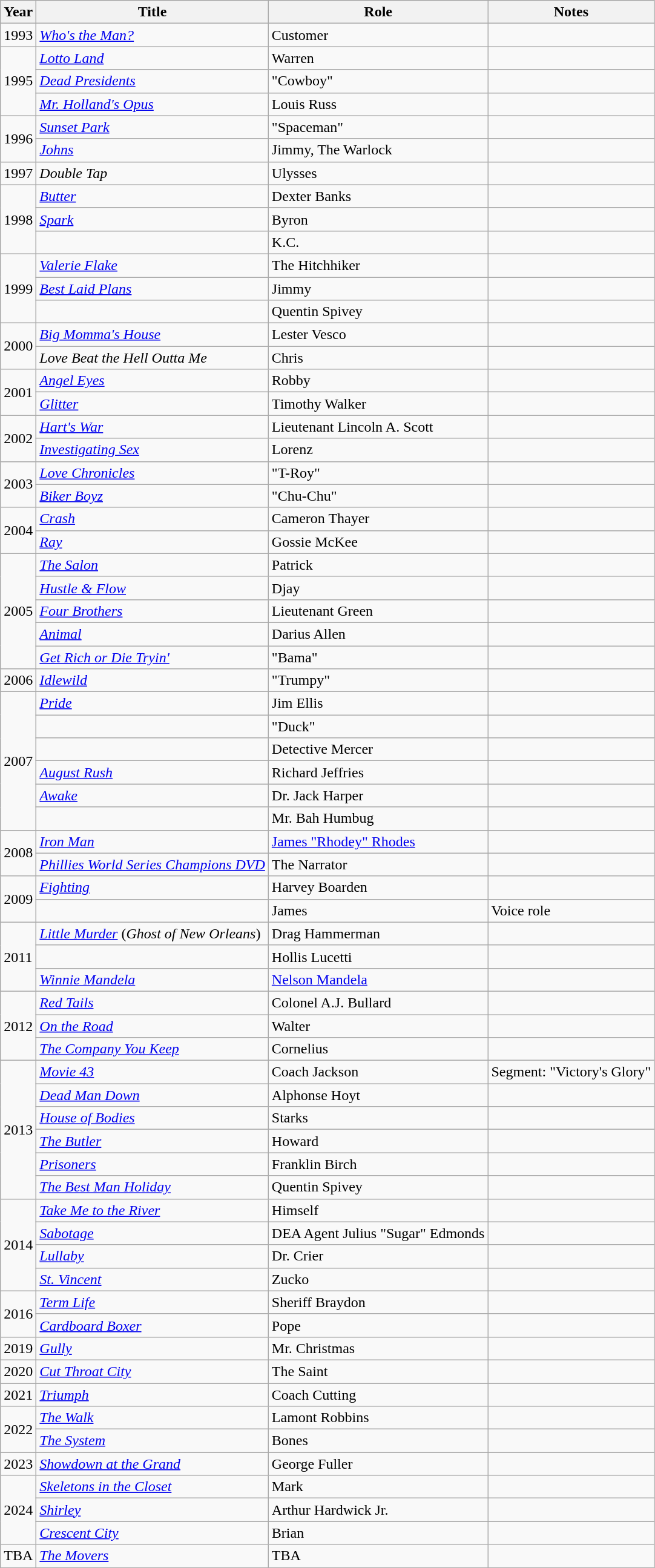<table class="wikitable sortable">
<tr>
<th>Year</th>
<th>Title</th>
<th>Role</th>
<th>Notes</th>
</tr>
<tr>
<td>1993</td>
<td><em><a href='#'>Who's the Man?</a></em></td>
<td>Customer</td>
<td></td>
</tr>
<tr>
<td rowspan="3">1995</td>
<td><em><a href='#'>Lotto Land</a></em></td>
<td>Warren</td>
<td></td>
</tr>
<tr>
<td><em><a href='#'>Dead Presidents</a></em></td>
<td>"Cowboy"</td>
<td></td>
</tr>
<tr>
<td><em><a href='#'>Mr. Holland's Opus</a></em></td>
<td>Louis Russ</td>
<td></td>
</tr>
<tr>
<td rowspan="2">1996</td>
<td><em><a href='#'>Sunset Park</a></em></td>
<td>"Spaceman"</td>
<td></td>
</tr>
<tr>
<td><em><a href='#'>Johns</a></em></td>
<td>Jimmy, The Warlock</td>
<td></td>
</tr>
<tr>
<td>1997</td>
<td><em>Double Tap</em></td>
<td>Ulysses</td>
<td></td>
</tr>
<tr>
<td rowspan="3">1998</td>
<td><em><a href='#'>Butter</a></em></td>
<td>Dexter Banks</td>
<td></td>
</tr>
<tr>
<td><em><a href='#'>Spark</a></em></td>
<td>Byron</td>
<td></td>
</tr>
<tr>
<td><em></em></td>
<td>K.C.</td>
<td></td>
</tr>
<tr>
<td rowspan="3">1999</td>
<td><em><a href='#'>Valerie Flake</a></em></td>
<td>The Hitchhiker</td>
<td></td>
</tr>
<tr>
<td><em><a href='#'>Best Laid Plans</a></em></td>
<td>Jimmy</td>
<td></td>
</tr>
<tr>
<td><em></em></td>
<td>Quentin Spivey</td>
<td></td>
</tr>
<tr>
<td rowspan="2">2000</td>
<td><em><a href='#'>Big Momma's House</a></em></td>
<td>Lester Vesco</td>
<td></td>
</tr>
<tr>
<td><em>Love Beat the Hell Outta Me</em></td>
<td>Chris</td>
<td></td>
</tr>
<tr>
<td rowspan="2">2001</td>
<td><em><a href='#'>Angel Eyes</a></em></td>
<td>Robby</td>
<td></td>
</tr>
<tr>
<td><em><a href='#'>Glitter</a></em></td>
<td>Timothy Walker</td>
<td></td>
</tr>
<tr>
<td rowspan="2">2002</td>
<td><em><a href='#'>Hart's War</a></em></td>
<td>Lieutenant Lincoln A. Scott</td>
<td></td>
</tr>
<tr>
<td><em><a href='#'>Investigating Sex</a></em></td>
<td>Lorenz</td>
<td></td>
</tr>
<tr>
<td rowspan="2">2003</td>
<td><em><a href='#'>Love Chronicles</a></em></td>
<td>"T-Roy"</td>
<td></td>
</tr>
<tr>
<td><em><a href='#'>Biker Boyz</a></em></td>
<td>"Chu-Chu"</td>
<td></td>
</tr>
<tr>
<td rowspan="2">2004</td>
<td><em><a href='#'>Crash</a></em></td>
<td>Cameron Thayer</td>
<td></td>
</tr>
<tr>
<td><em><a href='#'>Ray</a></em></td>
<td>Gossie McKee</td>
<td></td>
</tr>
<tr>
<td rowspan="5">2005</td>
<td><em><a href='#'>The Salon</a></em></td>
<td>Patrick</td>
<td></td>
</tr>
<tr>
<td><em><a href='#'>Hustle & Flow</a></em></td>
<td>Djay</td>
<td></td>
</tr>
<tr>
<td><em><a href='#'>Four Brothers</a></em></td>
<td>Lieutenant Green</td>
<td></td>
</tr>
<tr>
<td><em><a href='#'>Animal</a></em></td>
<td>Darius Allen</td>
<td></td>
</tr>
<tr>
<td><em><a href='#'>Get Rich or Die Tryin'</a></em></td>
<td>"Bama"</td>
<td></td>
</tr>
<tr>
<td>2006</td>
<td><em><a href='#'>Idlewild</a></em></td>
<td>"Trumpy"</td>
<td></td>
</tr>
<tr>
<td rowspan="6">2007</td>
<td><em><a href='#'>Pride</a></em></td>
<td>Jim Ellis</td>
<td></td>
</tr>
<tr>
<td><em></em></td>
<td>"Duck"</td>
<td></td>
</tr>
<tr>
<td><em></em></td>
<td>Detective Mercer</td>
<td></td>
</tr>
<tr>
<td><em><a href='#'>August Rush</a></em></td>
<td>Richard Jeffries</td>
<td></td>
</tr>
<tr>
<td><em><a href='#'>Awake</a></em></td>
<td>Dr. Jack Harper</td>
<td></td>
</tr>
<tr>
<td><em></em></td>
<td>Mr. Bah Humbug</td>
<td></td>
</tr>
<tr>
<td rowspan="2">2008</td>
<td><em><a href='#'>Iron Man</a></em></td>
<td><a href='#'>James "Rhodey" Rhodes</a></td>
<td></td>
</tr>
<tr>
<td><em><a href='#'>Phillies World Series Champions DVD</a></em></td>
<td>The Narrator</td>
<td></td>
</tr>
<tr>
<td rowspan="2">2009</td>
<td><em><a href='#'>Fighting</a></em></td>
<td>Harvey Boarden</td>
<td></td>
</tr>
<tr>
<td><em></em></td>
<td>James</td>
<td>Voice role</td>
</tr>
<tr>
<td rowspan="3">2011</td>
<td><em><a href='#'>Little Murder</a></em> (<em>Ghost of New Orleans</em>)</td>
<td>Drag Hammerman</td>
<td></td>
</tr>
<tr>
<td><em></em></td>
<td>Hollis Lucetti</td>
<td></td>
</tr>
<tr>
<td><em><a href='#'>Winnie Mandela</a></em></td>
<td><a href='#'>Nelson Mandela</a></td>
<td></td>
</tr>
<tr>
<td rowspan="3">2012</td>
<td><em><a href='#'>Red Tails</a></em></td>
<td>Colonel A.J. Bullard</td>
<td></td>
</tr>
<tr>
<td><em><a href='#'>On the Road</a></em></td>
<td>Walter</td>
<td></td>
</tr>
<tr>
<td><em><a href='#'>The Company You Keep</a></em></td>
<td>Cornelius</td>
<td></td>
</tr>
<tr>
<td rowspan="6">2013</td>
<td><em><a href='#'>Movie 43</a></em></td>
<td>Coach Jackson</td>
<td>Segment: "Victory's Glory"</td>
</tr>
<tr>
<td><em><a href='#'>Dead Man Down</a></em></td>
<td>Alphonse Hoyt</td>
<td></td>
</tr>
<tr>
<td><em><a href='#'>House of Bodies</a></em></td>
<td>Starks</td>
<td></td>
</tr>
<tr>
<td><em><a href='#'>The Butler</a></em></td>
<td>Howard</td>
<td></td>
</tr>
<tr>
<td><em><a href='#'>Prisoners</a></em></td>
<td>Franklin Birch</td>
<td></td>
</tr>
<tr>
<td><em><a href='#'>The Best Man Holiday</a></em></td>
<td>Quentin Spivey</td>
<td></td>
</tr>
<tr>
<td rowspan="4">2014</td>
<td><em><a href='#'>Take Me to the River</a></em></td>
<td>Himself</td>
<td></td>
</tr>
<tr>
<td><em><a href='#'>Sabotage</a></em></td>
<td>DEA Agent Julius "Sugar" Edmonds</td>
<td></td>
</tr>
<tr>
<td><em><a href='#'>Lullaby</a></em></td>
<td>Dr. Crier</td>
<td></td>
</tr>
<tr>
<td><em><a href='#'>St. Vincent</a></em></td>
<td>Zucko</td>
<td></td>
</tr>
<tr>
<td rowspan="2">2016</td>
<td><em><a href='#'>Term Life</a></em></td>
<td>Sheriff Braydon</td>
<td></td>
</tr>
<tr>
<td><em><a href='#'>Cardboard Boxer</a></em></td>
<td>Pope</td>
<td></td>
</tr>
<tr>
<td>2019</td>
<td><em><a href='#'>Gully</a></em></td>
<td>Mr. Christmas</td>
<td></td>
</tr>
<tr>
<td>2020</td>
<td><em><a href='#'>Cut Throat City</a></em></td>
<td>The Saint</td>
<td></td>
</tr>
<tr>
<td>2021</td>
<td><em><a href='#'>Triumph</a></em></td>
<td>Coach Cutting</td>
<td></td>
</tr>
<tr>
<td rowspan="2">2022</td>
<td><em><a href='#'>The Walk</a></em></td>
<td>Lamont Robbins</td>
<td></td>
</tr>
<tr>
<td><em><a href='#'>The System</a></em></td>
<td>Bones</td>
<td></td>
</tr>
<tr>
<td>2023</td>
<td><em><a href='#'>Showdown at the Grand</a></em></td>
<td>George Fuller</td>
<td></td>
</tr>
<tr>
<td rowspan="3">2024</td>
<td><em><a href='#'>Skeletons in the Closet</a></em></td>
<td>Mark</td>
<td></td>
</tr>
<tr>
<td><em><a href='#'>Shirley</a></em></td>
<td>Arthur Hardwick Jr.</td>
<td></td>
</tr>
<tr>
<td><em><a href='#'>Crescent City</a></em></td>
<td>Brian</td>
<td></td>
</tr>
<tr>
<td>TBA</td>
<td><em><a href='#'>The Movers</a></em></td>
<td>TBA</td>
<td></td>
</tr>
</table>
